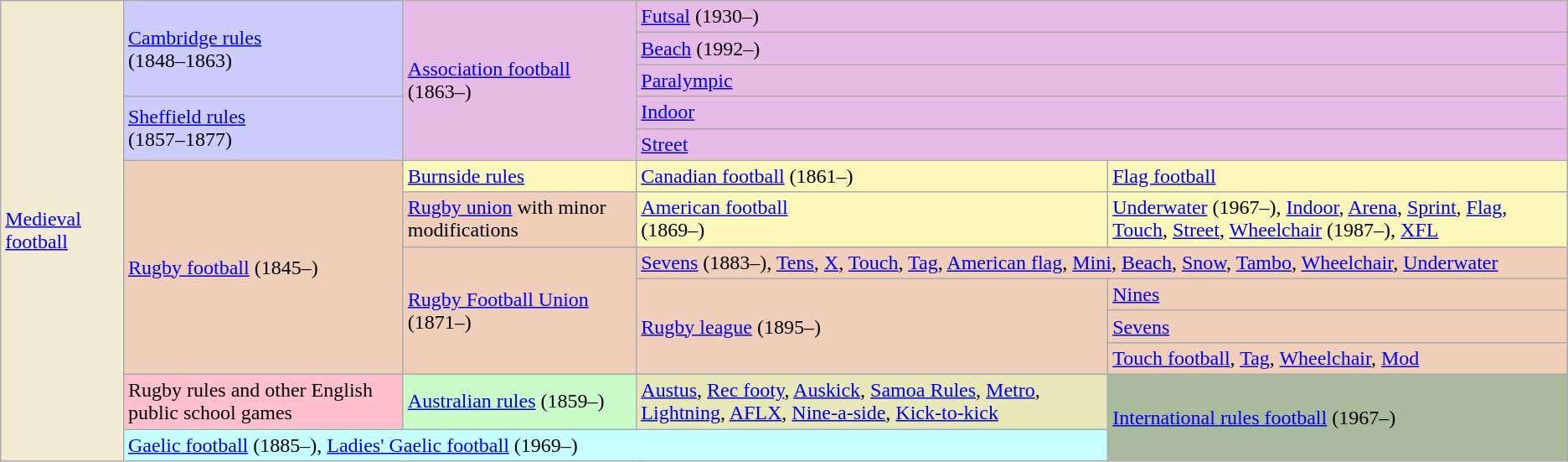<table class="wikitable">
<tr>
<td rowspan="13" style="background:#F2EBD1;"><a href='#'>Medieval football</a></td>
<td rowspan="3" style="background: #CCCCFF;"><a href='#'>Cambridge rules</a><br> (1848–1863)</td>
<td rowspan="5" style="background: #E6BBE6;"><a href='#'>Association football</a><br>(1863–)</td>
<td colspan="2" style="background: #E6BBE6;"><a href='#'>Futsal</a> (1930–)</td>
</tr>
<tr>
<td colspan="2" style="background: #E6BBE6;"><a href='#'>Beach</a> (1992–)</td>
</tr>
<tr>
<td colspan="2" style="background: #E6BBE6;"><a href='#'>Paralympic</a></td>
</tr>
<tr>
<td rowspan="2" style="background: #CCCCFF;"><a href='#'>Sheffield rules</a> <br>(1857–1877)</td>
<td colspan="2" style="background: #E6BBE6;"><a href='#'>Indoor</a></td>
</tr>
<tr>
<td colspan="2" style="background: #E6BBE6;"><a href='#'>Street</a></td>
</tr>
<tr>
<td rowspan="6" style="background: #EFCEBA;"><a href='#'>Rugby football</a> (1845–)</td>
<td style="background: #FCF7BB;"><a href='#'>Burnside rules</a></td>
<td style="background: #FCF7BB;"><a href='#'>Canadian football</a> (1861–)</td>
<td style="background: #FCF7BB;"><a href='#'>Flag football</a></td>
</tr>
<tr>
<td style="background: #EFCEBA;"><a href='#'>Rugby union</a> with minor modifications</td>
<td style="background: #FCF7BB;"><a href='#'>American football</a><br>(1869–)</td>
<td style="background: #FCF7BB;"><a href='#'>Underwater</a> (1967–), <a href='#'>Indoor</a>, <a href='#'>Arena</a>, <a href='#'>Sprint</a>, <a href='#'>Flag</a>, <a href='#'>Touch</a>, <a href='#'>Street</a>, <a href='#'>Wheelchair</a> (1987–), <a href='#'>XFL</a></td>
</tr>
<tr>
<td rowspan="4" style="background: #EFCEBA;"><a href='#'>Rugby Football Union</a> (1871–)</td>
<td colspan="2" style="background: #EFCEBA;"><a href='#'>Sevens</a> (1883–), <a href='#'>Tens</a>, <a href='#'>X</a>, <a href='#'>Touch</a>, <a href='#'>Tag</a>, <a href='#'>American flag</a>, <a href='#'>Mini</a>, <a href='#'>Beach</a>, <a href='#'>Snow</a>, <a href='#'>Tambo</a>, <a href='#'>Wheelchair</a>, <a href='#'>Underwater</a></td>
</tr>
<tr>
<td rowspan="3" style="background: #EFCEBA;"><a href='#'>Rugby league</a> (1895–)</td>
<td style="background: #EFCEBA;"><a href='#'>Nines</a></td>
</tr>
<tr>
<td style="background: #EFCEBA;"><a href='#'>Sevens</a></td>
</tr>
<tr>
<td style="background: #EFCEBA;"><a href='#'>Touch football</a>, <a href='#'>Tag</a>, <a href='#'>Wheelchair</a>, <a href='#'>Mod</a></td>
</tr>
<tr>
<td style="background: #FFC0CB;">Rugby rules and other English public school games</td>
<td style="background: #CAFCCA;"><a href='#'>Australian rules</a> (1859–)</td>
<td style="background: #E7E7BA;"><a href='#'>Austus</a>, <a href='#'>Rec footy</a>, <a href='#'>Auskick</a>, <a href='#'>Samoa Rules</a>, <a href='#'>Metro</a>, <a href='#'>Lightning</a>, <a href='#'>AFLX</a>, <a href='#'>Nine-a-side</a>, <a href='#'>Kick-to-kick</a></td>
<td rowspan="2" style="background: #A9BA9D;"><a href='#'>International rules football</a> (1967–)</td>
</tr>
<tr>
<td colspan="3" style="background: #C5FFFF;"><a href='#'>Gaelic football</a> (1885–), <a href='#'>Ladies' Gaelic football</a> (1969–)</td>
</tr>
</table>
